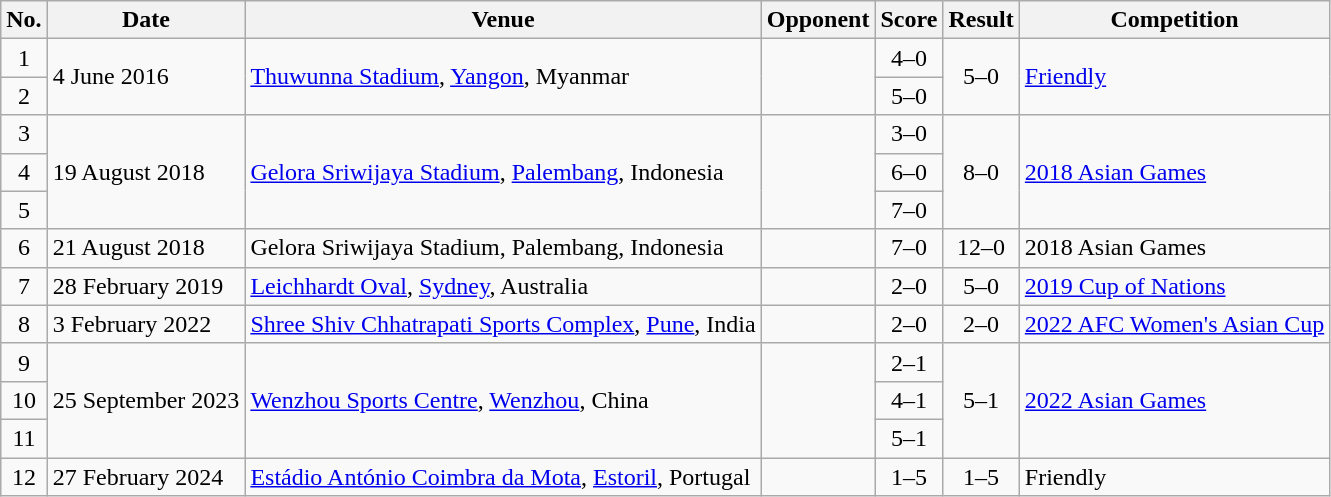<table class="wikitable sortable">
<tr>
<th scope="col">No.</th>
<th scope="col">Date</th>
<th scope="col">Venue</th>
<th scope="col">Opponent</th>
<th scope="col">Score</th>
<th scope="col">Result</th>
<th scope="col">Competition</th>
</tr>
<tr>
<td align=center>1</td>
<td rowspan="2">4 June 2016</td>
<td rowspan="2"><a href='#'>Thuwunna Stadium</a>, <a href='#'>Yangon</a>, Myanmar</td>
<td rowspan="2"></td>
<td align=center>4–0</td>
<td rowspan="2" align=center>5–0</td>
<td rowspan="2"><a href='#'>Friendly</a></td>
</tr>
<tr>
<td align=center>2</td>
<td align=center>5–0</td>
</tr>
<tr>
<td align=center>3</td>
<td rowspan="3">19 August 2018</td>
<td rowspan="3"><a href='#'>Gelora Sriwijaya Stadium</a>, <a href='#'>Palembang</a>, Indonesia</td>
<td rowspan="3"></td>
<td align=center>3–0</td>
<td rowspan="3" align=center>8–0</td>
<td rowspan="3"><a href='#'>2018 Asian Games</a></td>
</tr>
<tr>
<td align=center>4</td>
<td align=center>6–0</td>
</tr>
<tr>
<td align=center>5</td>
<td align=center>7–0</td>
</tr>
<tr>
<td align=center>6</td>
<td>21 August 2018</td>
<td>Gelora Sriwijaya Stadium, Palembang, Indonesia</td>
<td></td>
<td align=center>7–0</td>
<td align=center>12–0</td>
<td>2018 Asian Games</td>
</tr>
<tr>
<td align=center>7</td>
<td>28 February 2019</td>
<td><a href='#'>Leichhardt Oval</a>, <a href='#'>Sydney</a>, Australia</td>
<td></td>
<td align=center>2–0</td>
<td align=center>5–0</td>
<td><a href='#'>2019 Cup of Nations</a></td>
</tr>
<tr>
<td align=center>8</td>
<td>3 February 2022</td>
<td><a href='#'>Shree Shiv Chhatrapati Sports Complex</a>, <a href='#'>Pune</a>, India</td>
<td></td>
<td align=center>2–0</td>
<td align=center>2–0</td>
<td><a href='#'>2022 AFC Women's Asian Cup</a></td>
</tr>
<tr>
<td align=center>9</td>
<td rowspan="3">25 September 2023</td>
<td rowspan="3"><a href='#'>Wenzhou Sports Centre</a>, <a href='#'>Wenzhou</a>, China</td>
<td rowspan="3"></td>
<td align=center>2–1</td>
<td rowspan="3" align=center>5–1</td>
<td rowspan="3"><a href='#'>2022 Asian Games</a></td>
</tr>
<tr>
<td align=center>10</td>
<td align=center>4–1</td>
</tr>
<tr>
<td align=center>11</td>
<td align=center>5–1</td>
</tr>
<tr>
<td align=center>12</td>
<td>27 February 2024</td>
<td><a href='#'>Estádio António Coimbra da Mota</a>, <a href='#'>Estoril</a>, Portugal</td>
<td></td>
<td align=center>1–5</td>
<td align=center>1–5</td>
<td>Friendly</td>
</tr>
</table>
